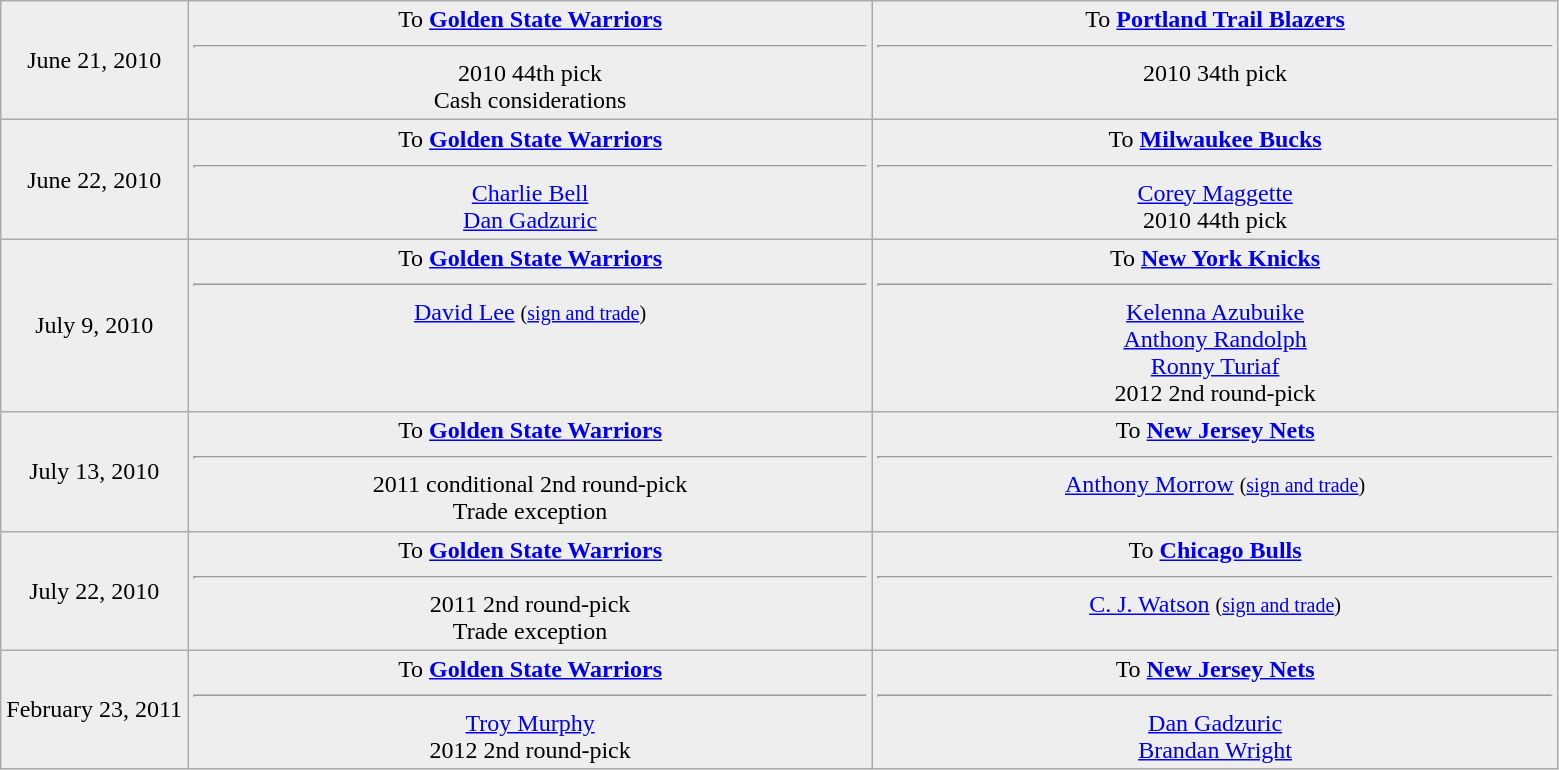<table class="wikitable sortable sortable" style="text-align: center">
<tr style="background:#eee;">
<td style="width:12%">June 21, 2010</td>
<td style="width:44%; vertical-align:top;">To <strong><a href='#'>Golden State Warriors</a></strong><hr>2010 44th pick <br>Cash considerations</td>
<td style="width:44%; vertical-align:top;">To <strong><a href='#'>Portland Trail Blazers</a></strong><hr>2010 34th pick</td>
</tr>
<tr style="background:#eee;">
<td style="width:12%">June 22, 2010</td>
<td style="width:44%; vertical-align:top;">To <strong><a href='#'>Golden State Warriors</a></strong><hr><a href='#'>Charlie Bell</a> <br><a href='#'>Dan Gadzuric</a></td>
<td style="width:44%; vertical-align:top;">To <strong><a href='#'>Milwaukee Bucks</a></strong><hr><a href='#'>Corey Maggette</a><br>2010 44th pick</td>
</tr>
<tr style="background:#eee;">
<td style="width:12%">July 9, 2010</td>
<td style="width:44%; vertical-align:top;">To <strong><a href='#'>Golden State Warriors</a></strong><hr><a href='#'>David Lee</a> <small>(<a href='#'>sign and trade</a>)</small></td>
<td style="width:44%; vertical-align:top;">To <strong><a href='#'>New York Knicks</a></strong><hr><a href='#'>Kelenna Azubuike</a><br><a href='#'>Anthony Randolph</a><br><a href='#'>Ronny Turiaf</a><br>2012 2nd round-pick</td>
</tr>
<tr style="background:#eee;">
<td style="width:12%">July 13, 2010</td>
<td style="width:44%; vertical-align:top;">To <strong><a href='#'>Golden State Warriors</a></strong><hr>2011 conditional 2nd round-pick <br>Trade exception</td>
<td style="width:44%; vertical-align:top;">To <strong><a href='#'>New Jersey Nets</a></strong><hr><a href='#'>Anthony Morrow</a> <small>(<a href='#'>sign and trade</a>)</small></td>
</tr>
<tr style="background:#eee;">
<td style="width:12%">July 22, 2010</td>
<td style="width:44%; vertical-align:top;">To <strong><a href='#'>Golden State Warriors</a></strong><hr>2011 2nd round-pick<br>Trade exception</td>
<td style="width:44%; vertical-align:top;">To <strong><a href='#'>Chicago Bulls</a></strong><hr><a href='#'>C. J. Watson</a> <small>(<a href='#'>sign and trade</a>)</small></td>
</tr>
<tr style="background:#eee;">
<td style="width:12%">February 23, 2011</td>
<td style="width:44%; vertical-align:top;">To <strong><a href='#'>Golden State Warriors</a></strong><hr><a href='#'>Troy Murphy</a> <br>2012 2nd round-pick</td>
<td style="width:44%; vertical-align:top;">To <strong><a href='#'>New Jersey Nets</a></strong><hr><a href='#'>Dan Gadzuric</a><br><a href='#'>Brandan Wright</a></td>
</tr>
</table>
